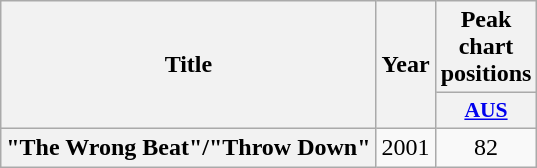<table class="wikitable plainrowheaders" style="text-align:center;">
<tr>
<th scope="col" rowspan="2">Title</th>
<th scope="col" rowspan="2">Year</th>
<th scope="col" colspan="1">Peak chart positions</th>
</tr>
<tr>
<th scope="col" style="width:3em;font-size:90%;"><a href='#'>AUS</a><br></th>
</tr>
<tr>
<th scope="row">"The Wrong Beat"/"Throw Down"</th>
<td>2001</td>
<td>82</td>
</tr>
</table>
